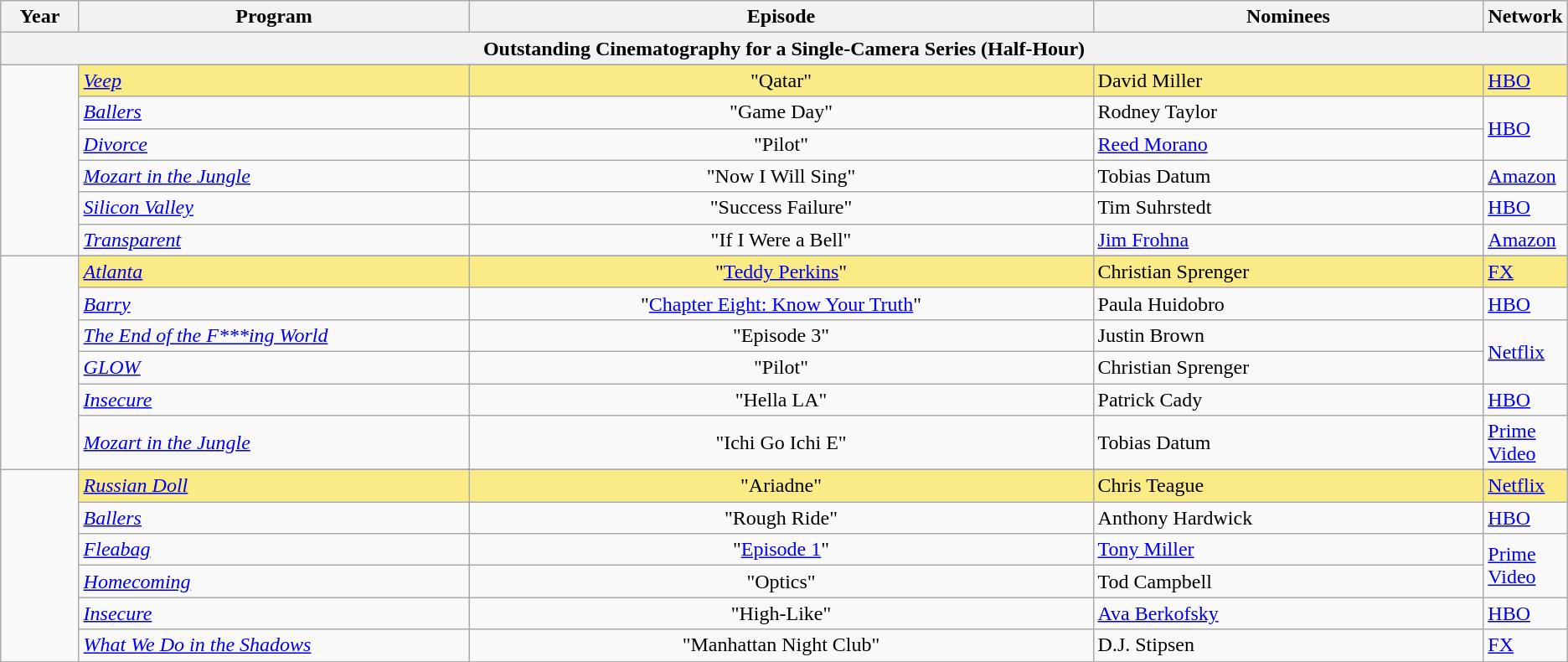<table class="wikitable">
<tr>
<th width="5%">Year</th>
<th width="25%">Program</th>
<th width="40%">Episode</th>
<th width="25%">Nominees</th>
<th width="5%">Network</th>
</tr>
<tr>
<th colspan="5">Outstanding Cinematography for a Single-Camera Series (Half-Hour)</th>
</tr>
<tr>
<td rowspan=7 align=center></td>
</tr>
<tr style="background:#FAEB86;">
<td><em><a href='#'>Veep</a></em></td>
<td align=center>"Qatar"</td>
<td>David Miller</td>
<td><a href='#'>HBO</a></td>
</tr>
<tr>
<td><em><a href='#'>Ballers</a></em></td>
<td align=center>"Game Day"</td>
<td>Rodney Taylor</td>
<td rowspan=2><a href='#'>HBO</a></td>
</tr>
<tr>
<td><em><a href='#'>Divorce</a></em></td>
<td align=center>"Pilot"</td>
<td><a href='#'>Reed Morano</a></td>
</tr>
<tr>
<td><em><a href='#'>Mozart in the Jungle</a></em></td>
<td align=center>"Now I Will Sing"</td>
<td>Tobias Datum</td>
<td><a href='#'>Amazon</a></td>
</tr>
<tr>
<td><em><a href='#'>Silicon Valley</a></em></td>
<td align=center>"Success Failure"</td>
<td>Tim Suhrstedt</td>
<td><a href='#'>HBO</a></td>
</tr>
<tr>
<td><em><a href='#'>Transparent</a></em></td>
<td align=center>"If I Were a Bell"</td>
<td><a href='#'>Jim Frohna</a></td>
<td><a href='#'>Amazon</a></td>
</tr>
<tr>
<td rowspan=7 align=center></td>
</tr>
<tr style="background:#FAEB86;">
<td><em><a href='#'>Atlanta</a></em></td>
<td align=center>"<a href='#'>Teddy Perkins</a>"</td>
<td>Christian Sprenger</td>
<td><a href='#'>FX</a></td>
</tr>
<tr>
<td><em><a href='#'>Barry</a></em></td>
<td align=center>"<a href='#'>Chapter Eight: Know Your Truth</a>"</td>
<td>Paula Huidobro</td>
<td><a href='#'>HBO</a></td>
</tr>
<tr>
<td><em><a href='#'>The End of the F***ing World</a></em></td>
<td align=center>"Episode 3"</td>
<td>Justin Brown</td>
<td rowspan=2><a href='#'>Netflix</a></td>
</tr>
<tr>
<td><em><a href='#'>GLOW</a></em></td>
<td align=center>"Pilot"</td>
<td>Christian Sprenger</td>
</tr>
<tr>
<td><em><a href='#'>Insecure</a></em></td>
<td align=center>"Hella LA"</td>
<td>Patrick Cady</td>
<td><a href='#'>HBO</a></td>
</tr>
<tr>
<td><em><a href='#'>Mozart in the Jungle</a></em></td>
<td align=center>"Ichi Go Ichi E"</td>
<td>Tobias Datum</td>
<td><a href='#'>Prime Video</a></td>
</tr>
<tr>
<td rowspan=7 align=center></td>
</tr>
<tr style="background:#FAEB86;">
<td><em><a href='#'>Russian Doll</a></em></td>
<td align=center>"Ariadne"</td>
<td>Chris Teague</td>
<td><a href='#'>Netflix</a></td>
</tr>
<tr>
<td><em><a href='#'>Ballers</a></em></td>
<td align=center>"Rough Ride"</td>
<td>Anthony Hardwick</td>
<td><a href='#'>HBO</a></td>
</tr>
<tr>
<td><em><a href='#'>Fleabag</a></em></td>
<td align=center>"<a href='#'>Episode 1</a>"</td>
<td><a href='#'>Tony Miller</a></td>
<td rowspan="2"><a href='#'>Prime Video</a></td>
</tr>
<tr>
<td><em><a href='#'>Homecoming</a></em></td>
<td align=center>"Optics"</td>
<td>Tod Campbell</td>
</tr>
<tr>
<td><em><a href='#'>Insecure</a></em></td>
<td align=center>"High-Like"</td>
<td><a href='#'>Ava Berkofsky</a></td>
<td><a href='#'>HBO</a></td>
</tr>
<tr>
<td><em><a href='#'>What We Do in the Shadows</a></em></td>
<td align=center>"Manhattan Night Club"</td>
<td>D.J. Stipsen</td>
<td><a href='#'>FX</a></td>
</tr>
</table>
